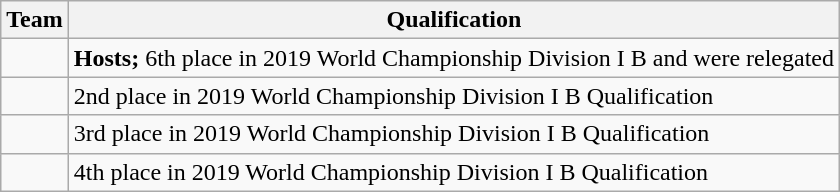<table class="wikitable">
<tr>
<th>Team</th>
<th>Qualification</th>
</tr>
<tr>
<td></td>
<td><strong>Hosts;</strong> 6th place in 2019 World Championship Division I B and were relegated</td>
</tr>
<tr>
<td></td>
<td>2nd place in 2019 World Championship Division I B Qualification</td>
</tr>
<tr>
<td></td>
<td>3rd place in 2019 World Championship Division I B Qualification</td>
</tr>
<tr>
<td></td>
<td>4th place in 2019 World Championship Division I B Qualification</td>
</tr>
</table>
